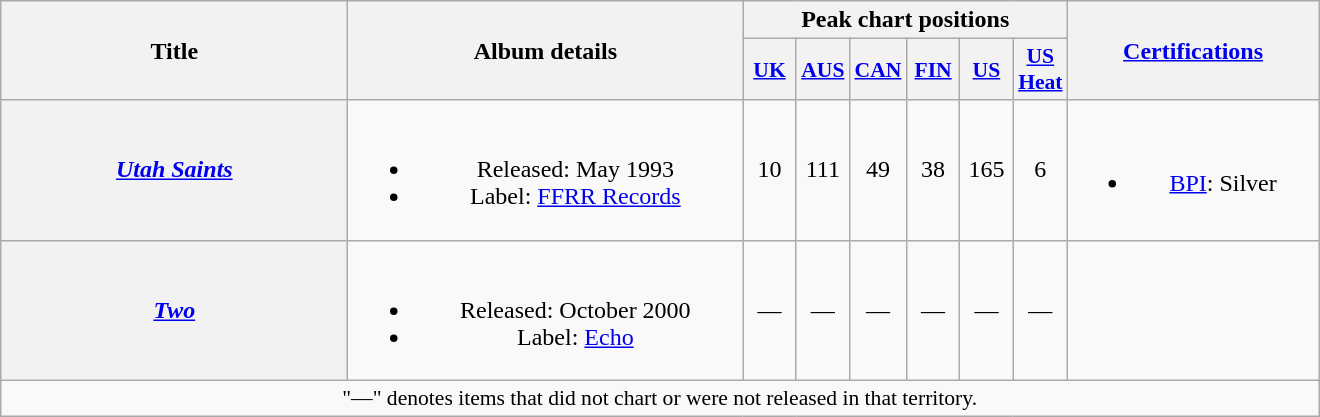<table class="wikitable plainrowheaders" style="text-align:center;">
<tr>
<th scope="col" rowspan="2" style="width:14em;">Title</th>
<th scope="col" rowspan="2" style="width:16em;">Album details</th>
<th scope="col" colspan="6">Peak chart positions</th>
<th rowspan="2" style="width:10em;"><a href='#'>Certifications</a></th>
</tr>
<tr>
<th style="width:2em;font-size:90%;"><a href='#'>UK</a><br></th>
<th style="width:2em;font-size:90%;"><a href='#'>AUS</a><br></th>
<th style="width:2em;font-size:90%;"><a href='#'>CAN</a><br></th>
<th style="width:2em;font-size:90%;"><a href='#'>FIN</a><br></th>
<th style="width:2em;font-size:90%;"><a href='#'>US</a><br></th>
<th style="width:2em;font-size:90%;"><a href='#'>US<br>Heat</a><br></th>
</tr>
<tr>
<th scope="row"><em><a href='#'>Utah Saints</a></em></th>
<td><br><ul><li>Released: May 1993</li><li>Label: <a href='#'>FFRR Records</a></li></ul></td>
<td>10</td>
<td>111</td>
<td>49</td>
<td>38</td>
<td>165</td>
<td>6</td>
<td><br><ul><li><a href='#'>BPI</a>: Silver</li></ul></td>
</tr>
<tr>
<th scope="row"><em><a href='#'>Two</a></em></th>
<td><br><ul><li>Released: October 2000</li><li>Label: <a href='#'>Echo</a></li></ul></td>
<td>—</td>
<td>—</td>
<td>—</td>
<td>—</td>
<td>—</td>
<td>—</td>
<td></td>
</tr>
<tr>
<td align="center" colspan="15" style="font-size:90%">"—" denotes items that did not chart or were not released in that territory.</td>
</tr>
</table>
